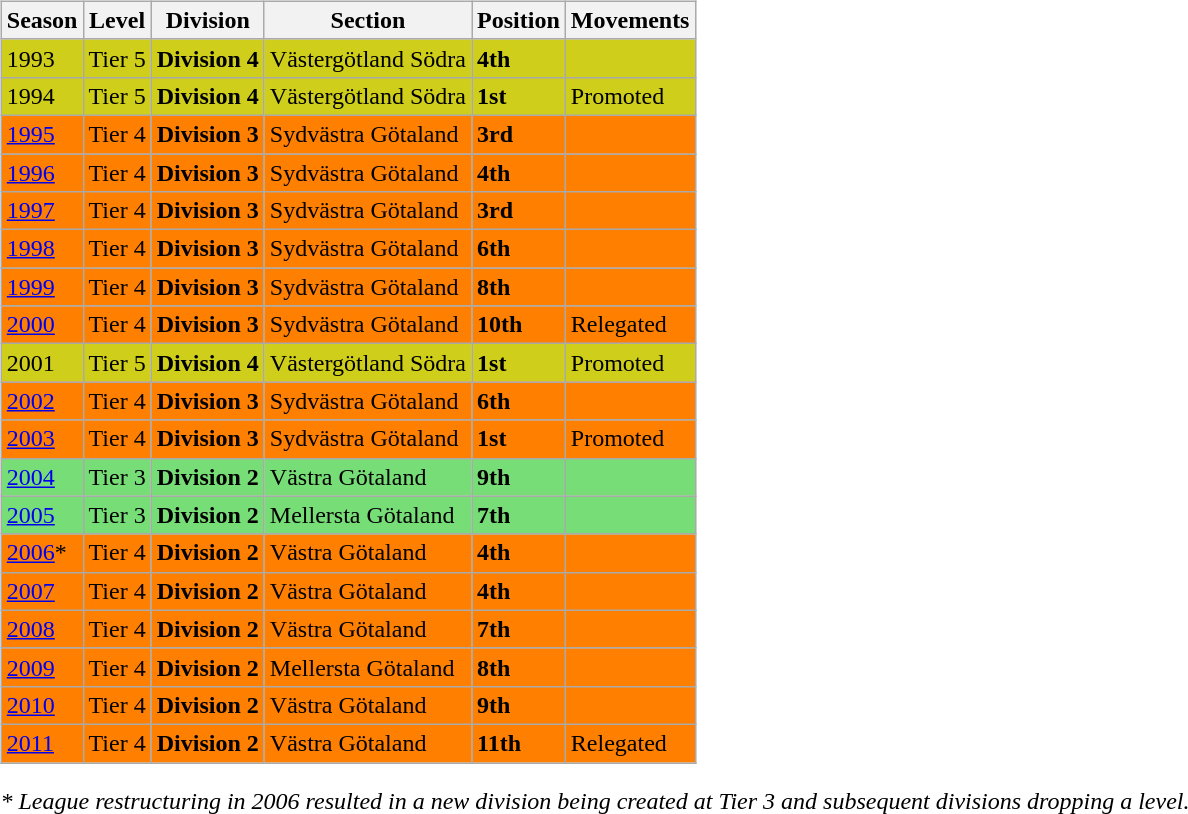<table>
<tr>
<td valign="top" width=0%><br><table class="wikitable">
<tr style="background:#f0f6fa;">
<th><strong>Season</strong></th>
<th><strong>Level</strong></th>
<th><strong>Division</strong></th>
<th><strong>Section</strong></th>
<th><strong>Position</strong></th>
<th><strong>Movements</strong></th>
</tr>
<tr>
<td style="background:#CECE1B;">1993</td>
<td style="background:#CECE1B;">Tier 5</td>
<td style="background:#CECE1B;"><strong>Division 4</strong></td>
<td style="background:#CECE1B;">Västergötland Södra</td>
<td style="background:#CECE1B;"><strong>4th</strong></td>
<td style="background:#CECE1B;"></td>
</tr>
<tr>
<td style="background:#CECE1B;">1994</td>
<td style="background:#CECE1B;">Tier 5</td>
<td style="background:#CECE1B;"><strong>Division 4</strong></td>
<td style="background:#CECE1B;">Västergötland Södra</td>
<td style="background:#CECE1B;"><strong>1st</strong></td>
<td style="background:#CECE1B;">Promoted</td>
</tr>
<tr>
<td style="background:#FF7F00;"><a href='#'>1995</a></td>
<td style="background:#FF7F00;">Tier 4</td>
<td style="background:#FF7F00;"><strong>Division 3</strong></td>
<td style="background:#FF7F00;">Sydvästra Götaland</td>
<td style="background:#FF7F00;"><strong>3rd</strong></td>
<td style="background:#FF7F00;"></td>
</tr>
<tr>
<td style="background:#FF7F00;"><a href='#'>1996</a></td>
<td style="background:#FF7F00;">Tier 4</td>
<td style="background:#FF7F00;"><strong>Division 3</strong></td>
<td style="background:#FF7F00;">Sydvästra Götaland</td>
<td style="background:#FF7F00;"><strong>4th</strong></td>
<td style="background:#FF7F00;"></td>
</tr>
<tr>
<td style="background:#FF7F00;"><a href='#'>1997</a></td>
<td style="background:#FF7F00;">Tier 4</td>
<td style="background:#FF7F00;"><strong>Division 3</strong></td>
<td style="background:#FF7F00;">Sydvästra Götaland</td>
<td style="background:#FF7F00;"><strong>3rd</strong></td>
<td style="background:#FF7F00;"></td>
</tr>
<tr>
<td style="background:#FF7F00;"><a href='#'>1998</a></td>
<td style="background:#FF7F00;">Tier 4</td>
<td style="background:#FF7F00;"><strong>Division 3</strong></td>
<td style="background:#FF7F00;">Sydvästra Götaland</td>
<td style="background:#FF7F00;"><strong>6th</strong></td>
<td style="background:#FF7F00;"></td>
</tr>
<tr>
<td style="background:#FF7F00;"><a href='#'>1999</a></td>
<td style="background:#FF7F00;">Tier 4</td>
<td style="background:#FF7F00;"><strong>Division 3</strong></td>
<td style="background:#FF7F00;">Sydvästra Götaland</td>
<td style="background:#FF7F00;"><strong>8th</strong></td>
<td style="background:#FF7F00;"></td>
</tr>
<tr>
<td style="background:#FF7F00;"><a href='#'>2000</a></td>
<td style="background:#FF7F00;">Tier 4</td>
<td style="background:#FF7F00;"><strong>Division 3</strong></td>
<td style="background:#FF7F00;">Sydvästra Götaland</td>
<td style="background:#FF7F00;"><strong>10th</strong></td>
<td style="background:#FF7F00;">Relegated</td>
</tr>
<tr>
<td style="background:#CECE1B;">2001</td>
<td style="background:#CECE1B;">Tier 5</td>
<td style="background:#CECE1B;"><strong>Division 4</strong></td>
<td style="background:#CECE1B;">Västergötland Södra</td>
<td style="background:#CECE1B;"><strong>1st</strong></td>
<td style="background:#CECE1B;">Promoted</td>
</tr>
<tr>
<td style="background:#FF7F00;"><a href='#'>2002</a></td>
<td style="background:#FF7F00;">Tier 4</td>
<td style="background:#FF7F00;"><strong>Division 3</strong></td>
<td style="background:#FF7F00;">Sydvästra Götaland</td>
<td style="background:#FF7F00;"><strong>6th</strong></td>
<td style="background:#FF7F00;"></td>
</tr>
<tr>
<td style="background:#FF7F00;"><a href='#'>2003</a></td>
<td style="background:#FF7F00;">Tier 4</td>
<td style="background:#FF7F00;"><strong>Division 3</strong></td>
<td style="background:#FF7F00;">Sydvästra Götaland</td>
<td style="background:#FF7F00;"><strong>1st</strong></td>
<td style="background:#FF7F00;">Promoted</td>
</tr>
<tr>
<td style="background:#77DD77;"><a href='#'>2004</a></td>
<td style="background:#77DD77;">Tier 3</td>
<td style="background:#77DD77;"><strong>Division 2</strong></td>
<td style="background:#77DD77;">Västra Götaland</td>
<td style="background:#77DD77;"><strong>9th</strong></td>
<td style="background:#77DD77;"></td>
</tr>
<tr>
<td style="background:#77DD77;"><a href='#'>2005</a></td>
<td style="background:#77DD77;">Tier 3</td>
<td style="background:#77DD77;"><strong>Division 2</strong></td>
<td style="background:#77DD77;">Mellersta Götaland</td>
<td style="background:#77DD77;"><strong>7th</strong></td>
<td style="background:#77DD77;"></td>
</tr>
<tr>
<td style="background:#FF7F00;"><a href='#'>2006</a>*</td>
<td style="background:#FF7F00;">Tier 4</td>
<td style="background:#FF7F00;"><strong>Division 2</strong></td>
<td style="background:#FF7F00;">Västra Götaland</td>
<td style="background:#FF7F00;"><strong>4th</strong></td>
<td style="background:#FF7F00;"></td>
</tr>
<tr>
<td style="background:#FF7F00;"><a href='#'>2007</a></td>
<td style="background:#FF7F00;">Tier 4</td>
<td style="background:#FF7F00;"><strong>Division 2</strong></td>
<td style="background:#FF7F00;">Västra Götaland</td>
<td style="background:#FF7F00;"><strong>4th</strong></td>
<td style="background:#FF7F00;"></td>
</tr>
<tr>
<td style="background:#FF7F00;"><a href='#'>2008</a></td>
<td style="background:#FF7F00;">Tier 4</td>
<td style="background:#FF7F00;"><strong>Division 2</strong></td>
<td style="background:#FF7F00;">Västra Götaland</td>
<td style="background:#FF7F00;"><strong>7th</strong></td>
<td style="background:#FF7F00;"></td>
</tr>
<tr>
<td style="background:#FF7F00;"><a href='#'>2009</a></td>
<td style="background:#FF7F00;">Tier 4</td>
<td style="background:#FF7F00;"><strong>Division 2</strong></td>
<td style="background:#FF7F00;">Mellersta Götaland</td>
<td style="background:#FF7F00;"><strong>8th</strong></td>
<td style="background:#FF7F00;"></td>
</tr>
<tr>
<td style="background:#FF7F00;"><a href='#'>2010</a></td>
<td style="background:#FF7F00;">Tier 4</td>
<td style="background:#FF7F00;"><strong>Division 2</strong></td>
<td style="background:#FF7F00;">Västra Götaland</td>
<td style="background:#FF7F00;"><strong>9th</strong></td>
<td style="background:#FF7F00;"></td>
</tr>
<tr>
<td style="background:#FF7F00;"><a href='#'>2011</a></td>
<td style="background:#FF7F00;">Tier 4</td>
<td style="background:#FF7F00;"><strong>Division 2</strong></td>
<td style="background:#FF7F00;">Västra Götaland</td>
<td style="background:#FF7F00;"><strong>11th</strong></td>
<td style="background:#FF7F00;">Relegated</td>
</tr>
</table>
<em>* League restructuring in 2006 resulted in a new division being created at Tier 3 and subsequent divisions dropping a level.</em> 

</td>
</tr>
</table>
